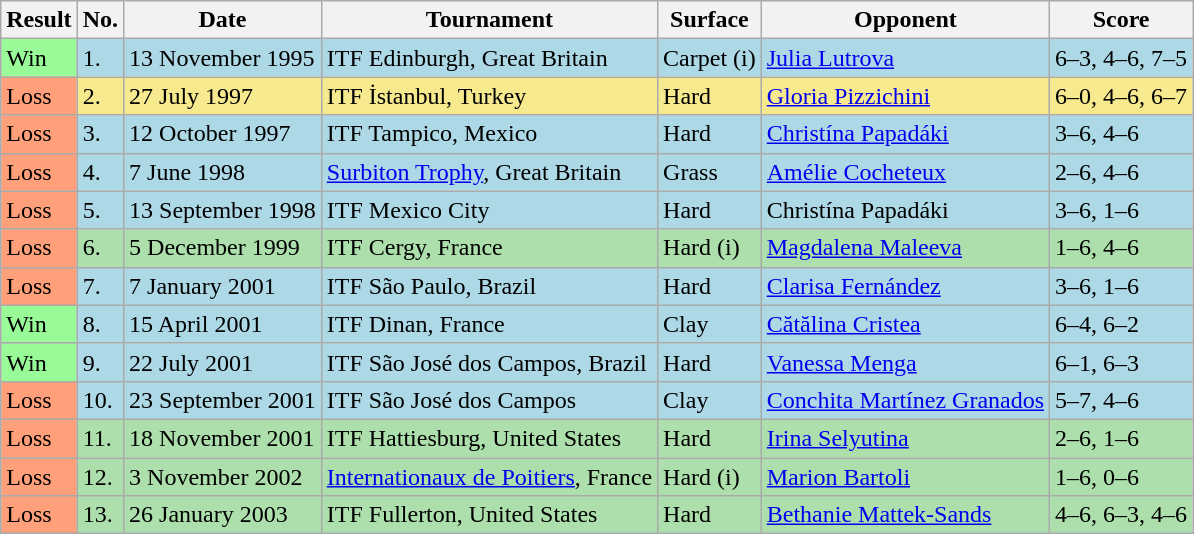<table class="sortable wikitable">
<tr>
<th>Result</th>
<th>No.</th>
<th>Date</th>
<th>Tournament</th>
<th>Surface</th>
<th>Opponent</th>
<th class="unsortable">Score</th>
</tr>
<tr style="background:lightblue;">
<td style="background:#98fb98;">Win</td>
<td>1.</td>
<td>13 November 1995</td>
<td>ITF Edinburgh, Great Britain</td>
<td>Carpet (i)</td>
<td> <a href='#'>Julia Lutrova</a></td>
<td>6–3, 4–6, 7–5</td>
</tr>
<tr style="background:#f7e98e;">
<td style="background:#ffa07a;">Loss</td>
<td>2.</td>
<td>27 July 1997</td>
<td>ITF İstanbul, Turkey</td>
<td>Hard</td>
<td> <a href='#'>Gloria Pizzichini</a></td>
<td>6–0, 4–6, 6–7</td>
</tr>
<tr style="background:lightblue;">
<td style="background:#ffa07a;">Loss</td>
<td>3.</td>
<td>12 October 1997</td>
<td>ITF Tampico, Mexico</td>
<td>Hard</td>
<td> <a href='#'>Christína Papadáki</a></td>
<td>3–6, 4–6</td>
</tr>
<tr style="background:lightblue;">
<td style="background:#ffa07a;">Loss</td>
<td>4.</td>
<td>7 June 1998</td>
<td><a href='#'>Surbiton Trophy</a>, Great Britain</td>
<td>Grass</td>
<td> <a href='#'>Amélie Cocheteux</a></td>
<td>2–6, 4–6</td>
</tr>
<tr style="background:lightblue;">
<td style="background:#ffa07a;">Loss</td>
<td>5.</td>
<td>13 September 1998</td>
<td>ITF Mexico City</td>
<td>Hard</td>
<td> Christína Papadáki</td>
<td>3–6, 1–6</td>
</tr>
<tr style="background:#addfad;">
<td style="background:#ffa07a;">Loss</td>
<td>6.</td>
<td>5 December 1999</td>
<td>ITF Cergy, France</td>
<td>Hard (i)</td>
<td> <a href='#'>Magdalena Maleeva</a></td>
<td>1–6, 4–6</td>
</tr>
<tr style="background:lightblue;">
<td style="background:#ffa07a;">Loss</td>
<td>7.</td>
<td>7 January 2001</td>
<td>ITF São Paulo, Brazil</td>
<td>Hard</td>
<td> <a href='#'>Clarisa Fernández</a></td>
<td>3–6, 1–6</td>
</tr>
<tr style="background:lightblue;">
<td style="background:#98fb98;">Win</td>
<td>8.</td>
<td>15 April 2001</td>
<td>ITF Dinan, France</td>
<td>Clay</td>
<td> <a href='#'>Cătălina Cristea</a></td>
<td>6–4, 6–2</td>
</tr>
<tr style="background:lightblue;">
<td style="background:#98fb98;">Win</td>
<td>9.</td>
<td>22 July 2001</td>
<td>ITF São José dos Campos, Brazil</td>
<td>Hard</td>
<td> <a href='#'>Vanessa Menga</a></td>
<td>6–1, 6–3</td>
</tr>
<tr style="background:lightblue;">
<td style="background:#ffa07a;">Loss</td>
<td>10.</td>
<td>23 September 2001</td>
<td>ITF São José dos Campos</td>
<td>Clay</td>
<td> <a href='#'>Conchita Martínez Granados</a></td>
<td>5–7, 4–6</td>
</tr>
<tr style="background:#addfad;">
<td style="background:#ffa07a;">Loss</td>
<td>11.</td>
<td>18 November 2001</td>
<td>ITF Hattiesburg, United States</td>
<td>Hard</td>
<td> <a href='#'>Irina Selyutina</a></td>
<td>2–6, 1–6</td>
</tr>
<tr style="background:#addfad;">
<td style="background:#ffa07a;">Loss</td>
<td>12.</td>
<td>3 November 2002</td>
<td><a href='#'>Internationaux de Poitiers</a>, France</td>
<td>Hard (i)</td>
<td> <a href='#'>Marion Bartoli</a></td>
<td>1–6, 0–6</td>
</tr>
<tr style="background:#addfad;">
<td style="background:#ffa07a;">Loss</td>
<td>13.</td>
<td>26 January 2003</td>
<td>ITF Fullerton, United States</td>
<td>Hard</td>
<td> <a href='#'>Bethanie Mattek-Sands</a></td>
<td>4–6, 6–3, 4–6</td>
</tr>
</table>
